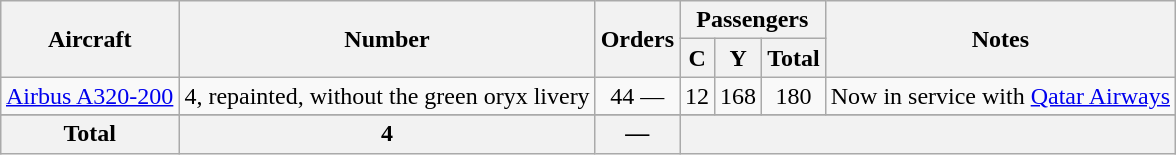<table class="wikitable" style="text-align:center; margin:0.5em auto">
<tr>
<th rowspan="2">Aircraft</th>
<th rowspan="2">Number</th>
<th rowspan="2">Orders</th>
<th colspan="3">Passengers</th>
<th rowspan="2">Notes</th>
</tr>
<tr>
<th><abbr>C</abbr></th>
<th><abbr>Y</abbr></th>
<th>Total</th>
</tr>
<tr>
<td><a href='#'>Airbus A320-200</a></td>
<td>4, repainted, without the green oryx livery</td>
<td>44 —</td>
<td>12</td>
<td>168</td>
<td>180</td>
<td>Now in service with <a href='#'>Qatar Airways</a></td>
</tr>
<tr>
</tr>
<tr>
<th>Total</th>
<th>4</th>
<th>—</th>
<th colspan="4"></th>
</tr>
</table>
